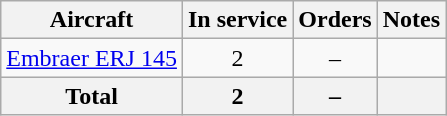<table class="wikitable" style="border-collapse:collapse;text-align:center">
<tr>
<th>Aircraft</th>
<th>In service</th>
<th>Orders</th>
<th>Notes</th>
</tr>
<tr>
<td><a href='#'>Embraer ERJ 145</a></td>
<td>2</td>
<td>–</td>
<td></td>
</tr>
<tr>
<th>Total</th>
<th>2</th>
<th>–</th>
<th></th>
</tr>
</table>
